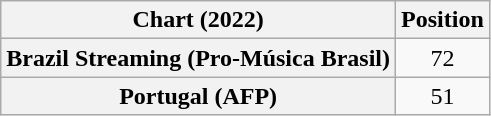<table class="wikitable sortable plainrowheaders" style="text-align:center">
<tr>
<th scope="col">Chart (2022)</th>
<th scope="col">Position</th>
</tr>
<tr>
<th scope="row">Brazil Streaming (Pro-Música Brasil)</th>
<td>72</td>
</tr>
<tr>
<th scope="row">Portugal (AFP)</th>
<td>51</td>
</tr>
</table>
